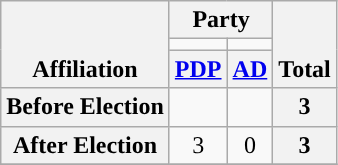<table class=wikitable style="text-align:center">
<tr style="vertical-align:bottom;">
<th rowspan=3>Affiliation</th>
<th colspan=2>Party</th>
<th rowspan=3>Total</th>
</tr>
<tr>
<td style="background-color:"></td>
<td style="background-color:"></td>
</tr>
<tr>
<th><a href='#'>PDP</a></th>
<th><a href='#'>AD</a></th>
</tr>
<tr>
<th>Before Election</th>
<td></td>
<td></td>
<th>3</th>
</tr>
<tr>
<th>After Election</th>
<td>3</td>
<td>0</td>
<th>3</th>
</tr>
<tr>
</tr>
</table>
